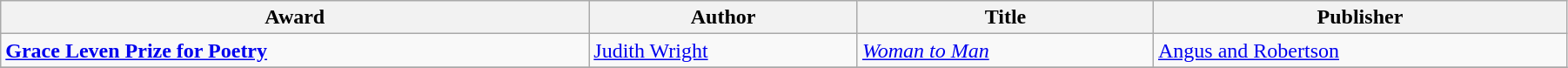<table class="wikitable" width=95%>
<tr>
<th>Award</th>
<th>Author</th>
<th>Title</th>
<th>Publisher</th>
</tr>
<tr>
<td><strong><a href='#'>Grace Leven Prize for Poetry</a></strong></td>
<td><a href='#'>Judith Wright</a></td>
<td><em><a href='#'>Woman to Man</a></em></td>
<td><a href='#'>Angus and Robertson</a></td>
</tr>
<tr>
</tr>
</table>
